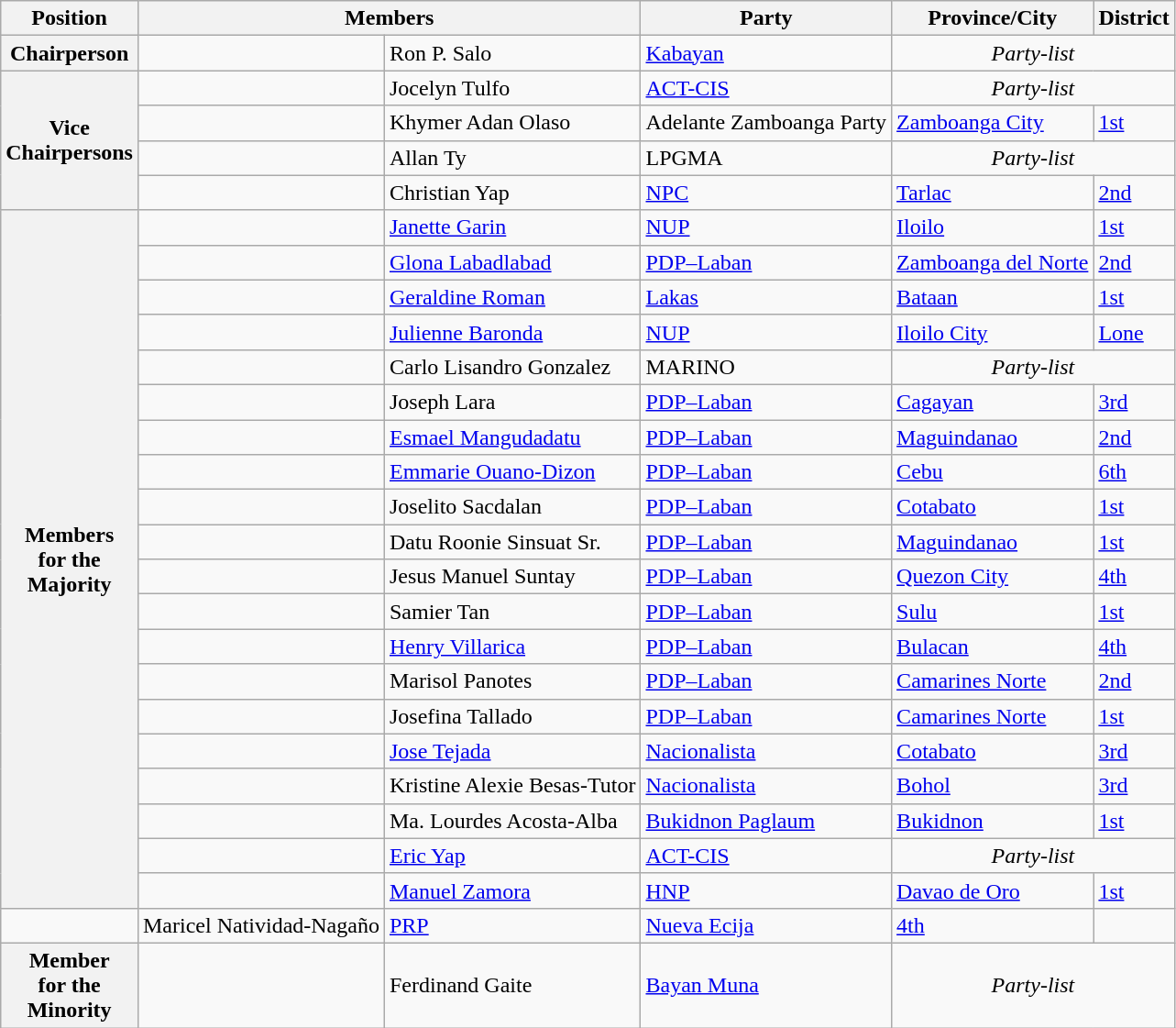<table class="wikitable" style="font-size: 100%;">
<tr>
<th>Position</th>
<th colspan="2">Members</th>
<th>Party</th>
<th>Province/City</th>
<th>District</th>
</tr>
<tr>
<th>Chairperson</th>
<td></td>
<td>Ron P. Salo</td>
<td><a href='#'>Kabayan</a></td>
<td align="center" colspan="2"><em>Party-list</em></td>
</tr>
<tr>
<th rowspan="4">Vice<br>Chairpersons</th>
<td></td>
<td>Jocelyn Tulfo</td>
<td><a href='#'>ACT-CIS</a></td>
<td align="center" colspan="2"><em>Party-list</em></td>
</tr>
<tr>
<td></td>
<td>Khymer Adan Olaso</td>
<td>Adelante Zamboanga Party</td>
<td><a href='#'>Zamboanga City</a></td>
<td><a href='#'>1st</a></td>
</tr>
<tr>
<td></td>
<td>Allan Ty</td>
<td>LPGMA</td>
<td align="center" colspan="2"><em>Party-list</em></td>
</tr>
<tr>
<td></td>
<td>Christian Yap</td>
<td><a href='#'>NPC</a></td>
<td><a href='#'>Tarlac</a></td>
<td><a href='#'>2nd</a></td>
</tr>
<tr>
<th rowspan="20">Members<br>for the<br>Majority</th>
<td></td>
<td><a href='#'>Janette Garin</a></td>
<td><a href='#'>NUP</a></td>
<td><a href='#'>Iloilo</a></td>
<td><a href='#'>1st</a></td>
</tr>
<tr>
<td></td>
<td><a href='#'>Glona Labadlabad</a></td>
<td><a href='#'>PDP–Laban</a></td>
<td><a href='#'>Zamboanga del Norte</a></td>
<td><a href='#'>2nd</a></td>
</tr>
<tr>
<td></td>
<td><a href='#'>Geraldine Roman</a></td>
<td><a href='#'>Lakas</a></td>
<td><a href='#'>Bataan</a></td>
<td><a href='#'>1st</a></td>
</tr>
<tr>
<td></td>
<td><a href='#'>Julienne Baronda</a></td>
<td><a href='#'>NUP</a></td>
<td><a href='#'>Iloilo City</a></td>
<td><a href='#'>Lone</a></td>
</tr>
<tr>
<td></td>
<td>Carlo Lisandro Gonzalez</td>
<td>MARINO</td>
<td align="center" colspan="2"><em>Party-list</em></td>
</tr>
<tr>
<td></td>
<td>Joseph Lara</td>
<td><a href='#'>PDP–Laban</a></td>
<td><a href='#'>Cagayan</a></td>
<td><a href='#'>3rd</a></td>
</tr>
<tr>
<td></td>
<td><a href='#'>Esmael Mangudadatu</a></td>
<td><a href='#'>PDP–Laban</a></td>
<td><a href='#'>Maguindanao</a></td>
<td><a href='#'>2nd</a></td>
</tr>
<tr>
<td></td>
<td><a href='#'>Emmarie Ouano-Dizon</a></td>
<td><a href='#'>PDP–Laban</a></td>
<td><a href='#'>Cebu</a></td>
<td><a href='#'>6th</a></td>
</tr>
<tr>
<td></td>
<td>Joselito Sacdalan</td>
<td><a href='#'>PDP–Laban</a></td>
<td><a href='#'>Cotabato</a></td>
<td><a href='#'>1st</a></td>
</tr>
<tr>
<td></td>
<td>Datu Roonie Sinsuat Sr.</td>
<td><a href='#'>PDP–Laban</a></td>
<td><a href='#'>Maguindanao</a></td>
<td><a href='#'>1st</a></td>
</tr>
<tr>
<td></td>
<td>Jesus Manuel Suntay</td>
<td><a href='#'>PDP–Laban</a></td>
<td><a href='#'>Quezon City</a></td>
<td><a href='#'>4th</a></td>
</tr>
<tr>
<td></td>
<td>Samier Tan</td>
<td><a href='#'>PDP–Laban</a></td>
<td><a href='#'>Sulu</a></td>
<td><a href='#'>1st</a></td>
</tr>
<tr>
<td></td>
<td><a href='#'>Henry Villarica</a></td>
<td><a href='#'>PDP–Laban</a></td>
<td><a href='#'>Bulacan</a></td>
<td><a href='#'>4th</a></td>
</tr>
<tr>
<td></td>
<td>Marisol Panotes</td>
<td><a href='#'>PDP–Laban</a></td>
<td><a href='#'>Camarines Norte</a></td>
<td><a href='#'>2nd</a></td>
</tr>
<tr>
<td></td>
<td>Josefina Tallado</td>
<td><a href='#'>PDP–Laban</a></td>
<td><a href='#'>Camarines Norte</a></td>
<td><a href='#'>1st</a></td>
</tr>
<tr>
<td></td>
<td><a href='#'>Jose Tejada</a></td>
<td><a href='#'>Nacionalista</a></td>
<td><a href='#'>Cotabato</a></td>
<td><a href='#'>3rd</a></td>
</tr>
<tr>
<td></td>
<td>Kristine Alexie Besas-Tutor</td>
<td><a href='#'>Nacionalista</a></td>
<td><a href='#'>Bohol</a></td>
<td><a href='#'>3rd</a></td>
</tr>
<tr>
<td></td>
<td>Ma. Lourdes Acosta-Alba</td>
<td><a href='#'>Bukidnon Paglaum</a></td>
<td><a href='#'>Bukidnon</a></td>
<td><a href='#'>1st</a></td>
</tr>
<tr>
<td></td>
<td><a href='#'>Eric Yap</a></td>
<td><a href='#'>ACT-CIS</a></td>
<td align="center" colspan="2"><em>Party-list</em></td>
</tr>
<tr>
<td></td>
<td><a href='#'>Manuel Zamora</a></td>
<td><a href='#'>HNP</a></td>
<td><a href='#'>Davao de Oro</a></td>
<td><a href='#'>1st</a></td>
</tr>
<tr>
<td></td>
<td>Maricel Natividad-Nagaño</td>
<td><a href='#'>PRP</a></td>
<td><a href='#'>Nueva Ecija</a></td>
<td><a href='#'>4th</a></td>
</tr>
<tr>
<th>Member<br>for the<br>Minority</th>
<td></td>
<td>Ferdinand Gaite</td>
<td><a href='#'>Bayan Muna</a></td>
<td align="center" colspan="2"><em>Party-list</em></td>
</tr>
</table>
